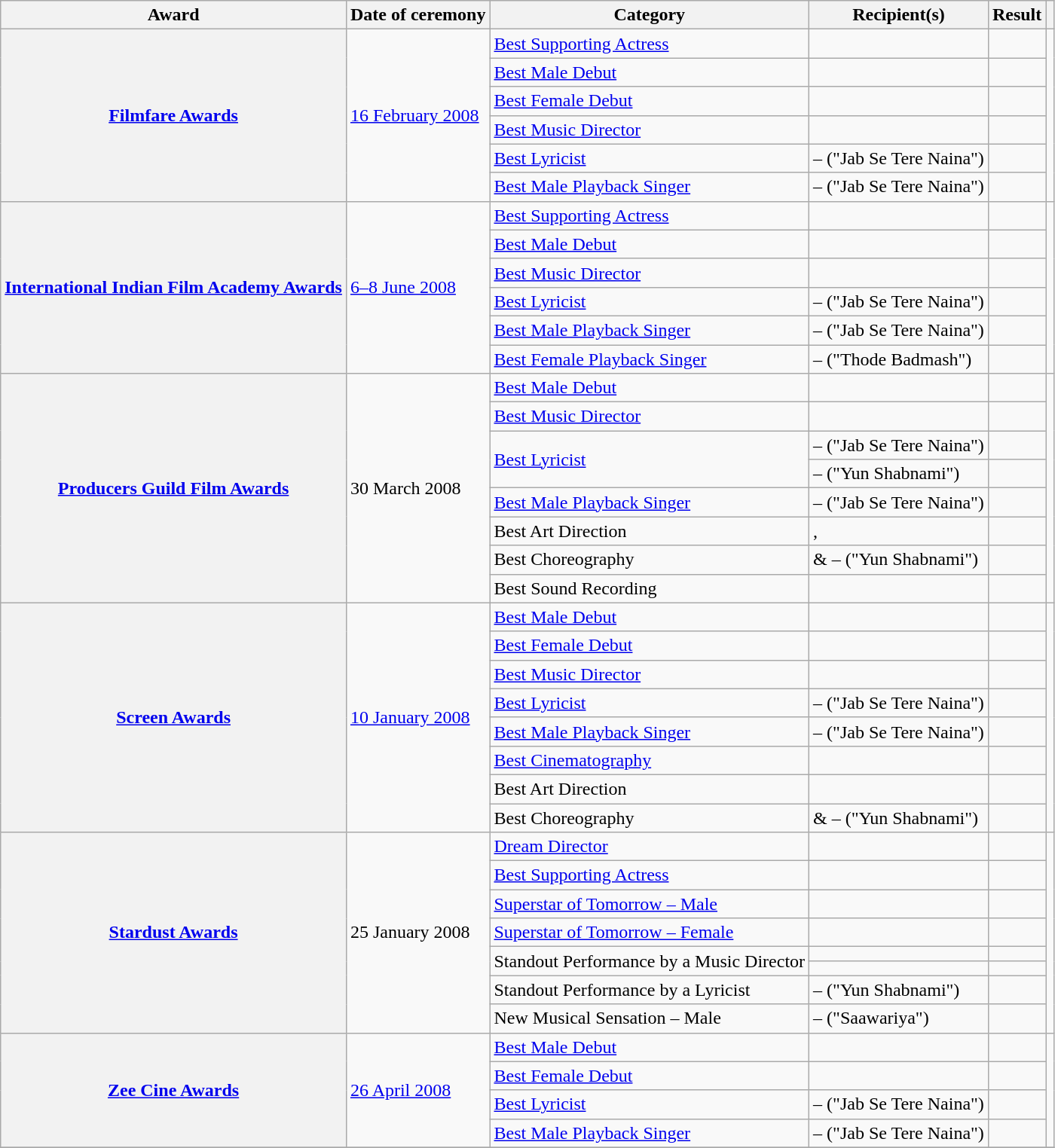<table class="wikitable plainrowheaders sortable">
<tr>
<th scope="col">Award</th>
<th scope="col">Date of ceremony</th>
<th scope="col">Category</th>
<th scope="col">Recipient(s)</th>
<th scope="col">Result</th>
<th scope="col" class="unsortable"></th>
</tr>
<tr>
<th scope="row" rowspan="6"><a href='#'>Filmfare Awards</a></th>
<td rowspan="6"><a href='#'>16 February 2008</a></td>
<td><a href='#'>Best Supporting Actress</a></td>
<td></td>
<td></td>
<td rowspan="6" style="text-align:center;"><br></td>
</tr>
<tr>
<td><a href='#'>Best Male Debut</a></td>
<td></td>
<td></td>
</tr>
<tr>
<td><a href='#'>Best Female Debut</a></td>
<td></td>
<td></td>
</tr>
<tr>
<td><a href='#'>Best Music Director</a></td>
<td></td>
<td></td>
</tr>
<tr>
<td><a href='#'>Best Lyricist</a></td>
<td> – ("Jab Se Tere Naina")</td>
<td></td>
</tr>
<tr>
<td><a href='#'>Best Male Playback Singer</a></td>
<td> – ("Jab Se Tere Naina")</td>
<td></td>
</tr>
<tr>
<th scope="row" rowspan="6"><a href='#'>International Indian Film Academy Awards</a></th>
<td rowspan="6"><a href='#'>6–8 June 2008</a></td>
<td><a href='#'>Best Supporting Actress</a></td>
<td></td>
<td></td>
<td rowspan="6"><br></td>
</tr>
<tr>
<td><a href='#'>Best Male Debut</a></td>
<td></td>
<td></td>
</tr>
<tr>
<td><a href='#'>Best Music Director</a></td>
<td></td>
<td></td>
</tr>
<tr>
<td><a href='#'>Best Lyricist</a></td>
<td> – ("Jab Se Tere Naina")</td>
<td></td>
</tr>
<tr>
<td><a href='#'>Best Male Playback Singer</a></td>
<td> – ("Jab Se Tere Naina")</td>
<td></td>
</tr>
<tr>
<td><a href='#'>Best Female Playback Singer</a></td>
<td> – ("Thode Badmash")</td>
<td></td>
</tr>
<tr>
<th scope="row" rowspan="8"><a href='#'>Producers Guild Film Awards</a></th>
<td rowspan="8">30 March 2008</td>
<td><a href='#'>Best Male Debut</a></td>
<td></td>
<td></td>
<td style="text-align:center;" rowspan="8"><br></td>
</tr>
<tr>
<td><a href='#'>Best Music Director</a></td>
<td></td>
<td></td>
</tr>
<tr>
<td rowspan="2"><a href='#'>Best Lyricist</a></td>
<td> – ("Jab Se Tere Naina")</td>
<td></td>
</tr>
<tr>
<td> – ("Yun Shabnami")</td>
<td></td>
</tr>
<tr>
<td><a href='#'>Best Male Playback Singer</a></td>
<td> – ("Jab Se Tere Naina")</td>
<td></td>
</tr>
<tr>
<td>Best Art Direction</td>
<td>, </td>
<td></td>
</tr>
<tr>
<td>Best Choreography</td>
<td> &  – ("Yun Shabnami")</td>
<td></td>
</tr>
<tr>
<td>Best Sound Recording</td>
<td></td>
<td></td>
</tr>
<tr>
<th scope="row" rowspan="8"><a href='#'>Screen Awards</a></th>
<td rowspan="8"><a href='#'>10 January 2008</a></td>
<td><a href='#'>Best Male Debut</a></td>
<td></td>
<td></td>
<td style="text-align:center;" rowspan="8"><br></td>
</tr>
<tr>
<td><a href='#'>Best Female Debut</a></td>
<td></td>
<td></td>
</tr>
<tr>
<td><a href='#'>Best Music Director</a></td>
<td></td>
<td></td>
</tr>
<tr>
<td><a href='#'>Best Lyricist</a></td>
<td> – ("Jab Se Tere Naina")</td>
<td></td>
</tr>
<tr>
<td><a href='#'>Best Male Playback Singer</a></td>
<td> – ("Jab Se Tere Naina")</td>
<td></td>
</tr>
<tr>
<td><a href='#'>Best Cinematography</a></td>
<td></td>
<td></td>
</tr>
<tr>
<td>Best Art Direction</td>
<td></td>
<td></td>
</tr>
<tr>
<td>Best Choreography</td>
<td> &  – ("Yun Shabnami")</td>
<td></td>
</tr>
<tr>
<th scope="row" rowspan="8"><a href='#'>Stardust Awards</a></th>
<td rowspan="8">25 January 2008</td>
<td><a href='#'>Dream Director</a></td>
<td></td>
<td></td>
<td style="text-align:center;" rowspan="8"><br></td>
</tr>
<tr>
<td><a href='#'>Best Supporting Actress</a></td>
<td></td>
<td></td>
</tr>
<tr>
<td><a href='#'>Superstar of Tomorrow – Male</a></td>
<td></td>
<td></td>
</tr>
<tr>
<td><a href='#'>Superstar of Tomorrow – Female</a></td>
<td></td>
<td></td>
</tr>
<tr>
<td rowspan="2">Standout Performance by a Music Director</td>
<td></td>
<td></td>
</tr>
<tr>
<td></td>
<td></td>
</tr>
<tr>
<td>Standout Performance by a Lyricist</td>
<td> – ("Yun Shabnami")</td>
<td></td>
</tr>
<tr>
<td>New Musical Sensation – Male</td>
<td> – ("Saawariya")</td>
<td></td>
</tr>
<tr>
<th scope="row" rowspan="4"><a href='#'>Zee Cine Awards</a></th>
<td rowspan="4"><a href='#'>26 April 2008</a></td>
<td><a href='#'>Best Male Debut</a></td>
<td></td>
<td></td>
<td style="text-align:center;" rowspan="4"><br><br></td>
</tr>
<tr>
<td><a href='#'>Best Female Debut</a></td>
<td></td>
<td></td>
</tr>
<tr>
<td><a href='#'>Best Lyricist</a></td>
<td> – ("Jab Se Tere Naina")</td>
<td></td>
</tr>
<tr>
<td><a href='#'>Best Male Playback Singer</a></td>
<td> – ("Jab Se Tere Naina")</td>
<td></td>
</tr>
<tr>
</tr>
</table>
